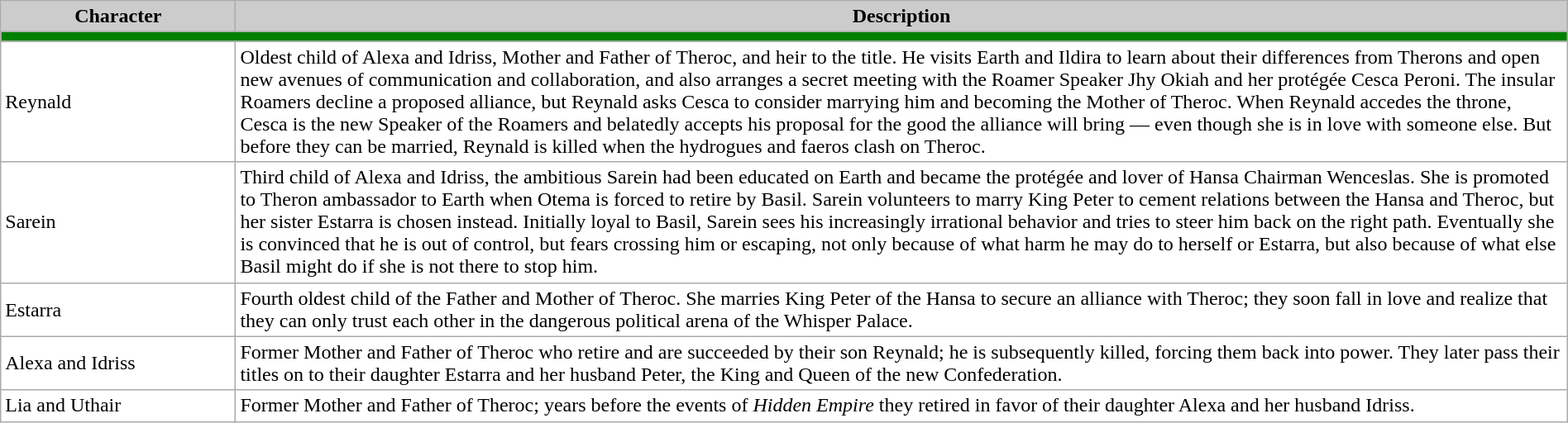<table class="wikitable" style="width:100%; margin-right:auto; background:#fff;">
<tr style="color:black">
<th style="background:#ccc; width:15%;">Character</th>
<th style="background:#ccc; width:85%;">Description</th>
</tr>
<tr>
<td colspan="3" style="background:green;"></td>
</tr>
<tr>
<td>Reynald</td>
<td>Oldest child of Alexa and Idriss, Mother and Father of Theroc, and heir to the title. He visits Earth and Ildira to learn about their differences from Therons and open new avenues of communication and collaboration, and also arranges a secret meeting with the Roamer Speaker Jhy Okiah and her protégée Cesca Peroni. The insular Roamers decline a proposed alliance, but Reynald asks Cesca to consider marrying him and becoming the Mother of Theroc. When Reynald accedes the throne, Cesca is the new Speaker of the Roamers and belatedly accepts his proposal for the good the alliance will bring — even though she is in love with someone else. But before they can be married, Reynald is killed when the hydrogues and faeros clash on Theroc.</td>
</tr>
<tr>
<td>Sarein</td>
<td>Third child of Alexa and Idriss, the ambitious Sarein had been educated on Earth and became the protégée and lover of Hansa Chairman Wenceslas. She is promoted to Theron ambassador to Earth when Otema is forced to retire by Basil. Sarein volunteers to marry King Peter to cement relations between the Hansa and Theroc, but her sister Estarra is chosen instead. Initially loyal to Basil, Sarein sees his increasingly irrational behavior and tries to steer him back on the right path. Eventually she is convinced that he is out of control, but fears crossing him or escaping, not only because of what harm he may do to herself or Estarra, but also because of what else Basil might do if she is not there to stop him.</td>
</tr>
<tr>
<td>Estarra</td>
<td>Fourth oldest child of the Father and Mother of Theroc. She marries King Peter of the Hansa to secure an alliance with Theroc; they soon fall in love and realize that they can only trust each other in the dangerous political arena of the Whisper Palace.</td>
</tr>
<tr>
<td>Alexa and Idriss</td>
<td>Former Mother and Father of Theroc who retire and are succeeded by their son Reynald; he is subsequently killed, forcing them back into power. They later pass their titles on to their daughter Estarra and her husband Peter, the King and Queen of the new Confederation.</td>
</tr>
<tr>
<td>Lia and Uthair</td>
<td>Former Mother and Father of Theroc; years before the events of <em>Hidden Empire</em> they retired in favor of their daughter Alexa and her husband Idriss.</td>
</tr>
</table>
